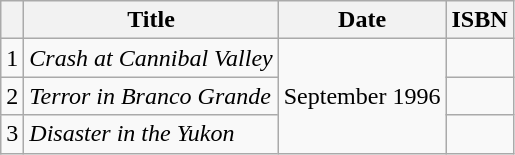<table class="wikitable">
<tr>
<th></th>
<th>Title</th>
<th>Date</th>
<th>ISBN</th>
</tr>
<tr>
<td>1</td>
<td><em>Crash at Cannibal Valley</em></td>
<td rowspan="3">September 1996</td>
<td></td>
</tr>
<tr>
<td>2</td>
<td><em>Terror in Branco Grande</em></td>
<td></td>
</tr>
<tr>
<td>3</td>
<td><em>Disaster in the Yukon</em></td>
<td></td>
</tr>
</table>
